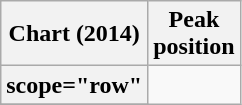<table class="wikitable plainrowheaders" style="text-align:center;">
<tr>
<th scope="col">Chart (2014)</th>
<th scope="col">Peak<br>position</th>
</tr>
<tr>
<th>scope="row"</th>
</tr>
<tr>
</tr>
</table>
